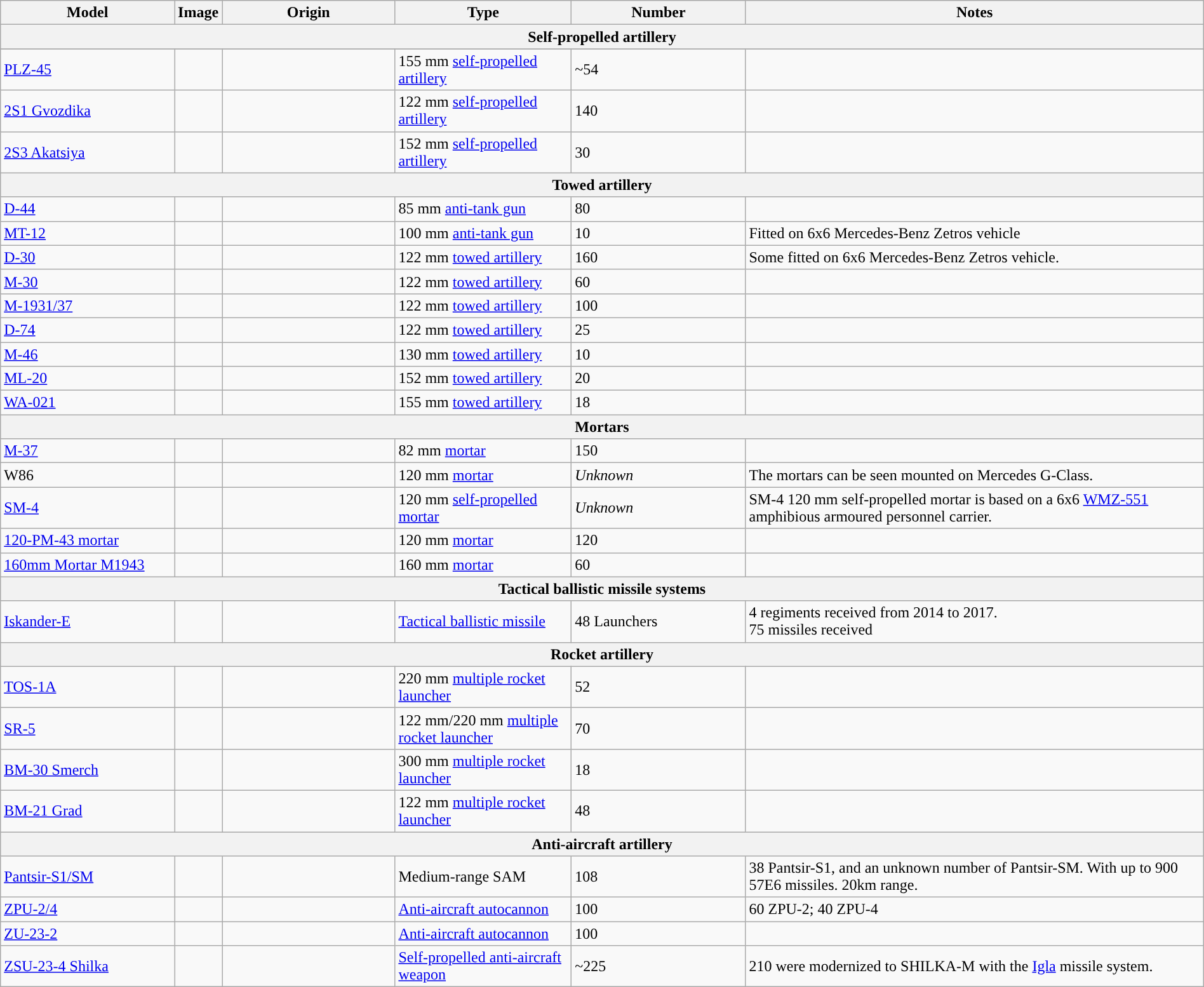<table class="wikitable sortable" style="width:100%;">
<tr>
<th style="width:15%;">Model</th>
<th style="width:0%;">Image</th>
<th style="width:15%;">Origin</th>
<th style="width:15%;">Type</th>
<th style="width:15%;">Number</th>
<th style="width:40%;">Notes</th>
</tr>
<tr>
<th colspan="6">Self-propelled artillery</th>
</tr>
<tr>
</tr>
<tr>
<td><a href='#'>PLZ-45</a></td>
<td></td>
<td></td>
<td>155 mm <a href='#'>self-propelled artillery</a></td>
<td>~54</td>
<td></td>
</tr>
<tr>
<td><a href='#'>2S1 Gvozdika</a></td>
<td></td>
<td></td>
<td>122 mm <a href='#'>self-propelled artillery</a></td>
<td>140</td>
<td></td>
</tr>
<tr>
<td><a href='#'>2S3 Akatsiya</a></td>
<td></td>
<td></td>
<td>152 mm <a href='#'>self-propelled artillery</a></td>
<td>30</td>
<td></td>
</tr>
<tr>
<th colspan="6">Towed artillery</th>
</tr>
<tr>
<td><a href='#'>D-44</a></td>
<td></td>
<td></td>
<td>85 mm <a href='#'>anti-tank gun</a></td>
<td>80</td>
</tr>
<tr>
<td><a href='#'>MT-12</a></td>
<td></td>
<td></td>
<td>100 mm <a href='#'>anti-tank gun</a></td>
<td>10</td>
<td>Fitted on 6x6 Mercedes-Benz Zetros vehicle</td>
</tr>
<tr>
<td><a href='#'>D-30</a></td>
<td></td>
<td></td>
<td>122 mm <a href='#'>towed artillery</a></td>
<td>160</td>
<td>Some fitted on 6x6 Mercedes-Benz Zetros vehicle.</td>
</tr>
<tr>
<td><a href='#'>M-30</a></td>
<td></td>
<td></td>
<td>122 mm <a href='#'>towed artillery</a></td>
<td>60</td>
<td></td>
</tr>
<tr>
<td><a href='#'>M-1931/37</a></td>
<td></td>
<td></td>
<td>122 mm <a href='#'>towed artillery</a></td>
<td>100</td>
<td></td>
</tr>
<tr>
<td><a href='#'>D-74</a></td>
<td></td>
<td></td>
<td>122 mm <a href='#'>towed artillery</a></td>
<td>25</td>
<td></td>
</tr>
<tr>
<td><a href='#'>M-46</a></td>
<td></td>
<td></td>
<td>130 mm <a href='#'>towed artillery</a></td>
<td>10</td>
<td></td>
</tr>
<tr>
<td><a href='#'>ML-20</a></td>
<td></td>
<td></td>
<td>152 mm <a href='#'>towed artillery</a></td>
<td>20</td>
<td></td>
</tr>
<tr>
<td><a href='#'>WA-021</a></td>
<td></td>
<td></td>
<td>155 mm <a href='#'>towed artillery</a></td>
<td>18</td>
<td></td>
</tr>
<tr>
<th colspan="6">Mortars</th>
</tr>
<tr>
<td><a href='#'>M-37</a></td>
<td></td>
<td></td>
<td>82 mm <a href='#'>mortar</a></td>
<td>150</td>
<td></td>
</tr>
<tr>
<td>W86</td>
<td></td>
<td></td>
<td>120 mm <a href='#'>mortar</a></td>
<td><em>Unknown</em></td>
<td>The mortars can be seen mounted on Mercedes G-Class.</td>
</tr>
<tr>
<td><a href='#'>SM-4</a></td>
<td></td>
<td></td>
<td>120 mm <a href='#'>self-propelled mortar</a></td>
<td><em>Unknown</em></td>
<td>SM-4 120 mm self-propelled mortar is based on a 6x6 <a href='#'>WMZ-551</a> amphibious armoured personnel carrier.</td>
</tr>
<tr>
<td><a href='#'>120-PM-43 mortar</a></td>
<td></td>
<td></td>
<td>120 mm <a href='#'>mortar</a></td>
<td>120</td>
<td> </td>
</tr>
<tr>
<td><a href='#'>160mm Mortar M1943</a></td>
<td></td>
<td></td>
<td>160 mm <a href='#'>mortar</a></td>
<td>60</td>
<td></td>
</tr>
<tr>
<th colspan="6">Tactical ballistic missile systems</th>
</tr>
<tr>
<td><a href='#'>Iskander-E</a></td>
<td></td>
<td></td>
<td><a href='#'>Tactical ballistic missile</a></td>
<td>48 Launchers</td>
<td>4 regiments received from 2014 to 2017.<br>75 missiles received</td>
</tr>
<tr>
<th colspan="6">Rocket artillery</th>
</tr>
<tr>
<td><a href='#'>TOS-1A</a></td>
<td></td>
<td></td>
<td>220 mm <a href='#'>multiple rocket launcher</a></td>
<td>52</td>
<td></td>
</tr>
<tr>
<td><a href='#'>SR-5</a></td>
<td></td>
<td></td>
<td>122 mm/220 mm <a href='#'>multiple rocket launcher</a></td>
<td>70</td>
<td></td>
</tr>
<tr>
<td><a href='#'>BM-30 Smerch</a></td>
<td></td>
<td></td>
<td>300 mm <a href='#'>multiple rocket launcher</a></td>
<td>18</td>
<td></td>
</tr>
<tr>
<td><a href='#'>BM-21 Grad</a></td>
<td></td>
<td></td>
<td>122 mm <a href='#'>multiple rocket launcher</a></td>
<td>48</td>
<td></td>
</tr>
<tr>
<th colspan="6">Anti-aircraft artillery</th>
</tr>
<tr>
<td><a href='#'>Pantsir-S1/SM</a></td>
<td></td>
<td></td>
<td>Medium-range SAM</td>
<td>108</td>
<td>38 Pantsir-S1, and an unknown number of Pantsir-SM. With up to 900 57E6 missiles. 20km range.</td>
</tr>
<tr>
<td><a href='#'>ZPU-2/4</a></td>
<td></td>
<td></td>
<td><a href='#'>Anti-aircraft autocannon</a></td>
<td>100</td>
<td>60 ZPU-2; 40 ZPU-4</td>
</tr>
<tr>
<td><a href='#'>ZU-23-2</a></td>
<td></td>
<td></td>
<td><a href='#'>Anti-aircraft autocannon</a></td>
<td>100</td>
<td></td>
</tr>
<tr>
<td><a href='#'>ZSU-23-4 Shilka</a></td>
<td></td>
<td></td>
<td><a href='#'>Self-propelled anti-aircraft weapon</a></td>
<td>~225</td>
<td>210 were modernized to SHILKA-M with the <a href='#'>Igla</a> missile system.</td>
</tr>
</table>
